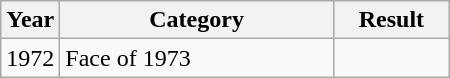<table class="wikitable">
<tr>
<th width="30">Year</th>
<th width="175">Category</th>
<th width="70">Result</th>
</tr>
<tr>
<td>1972</td>
<td>Face of 1973</td>
<td></td>
</tr>
</table>
